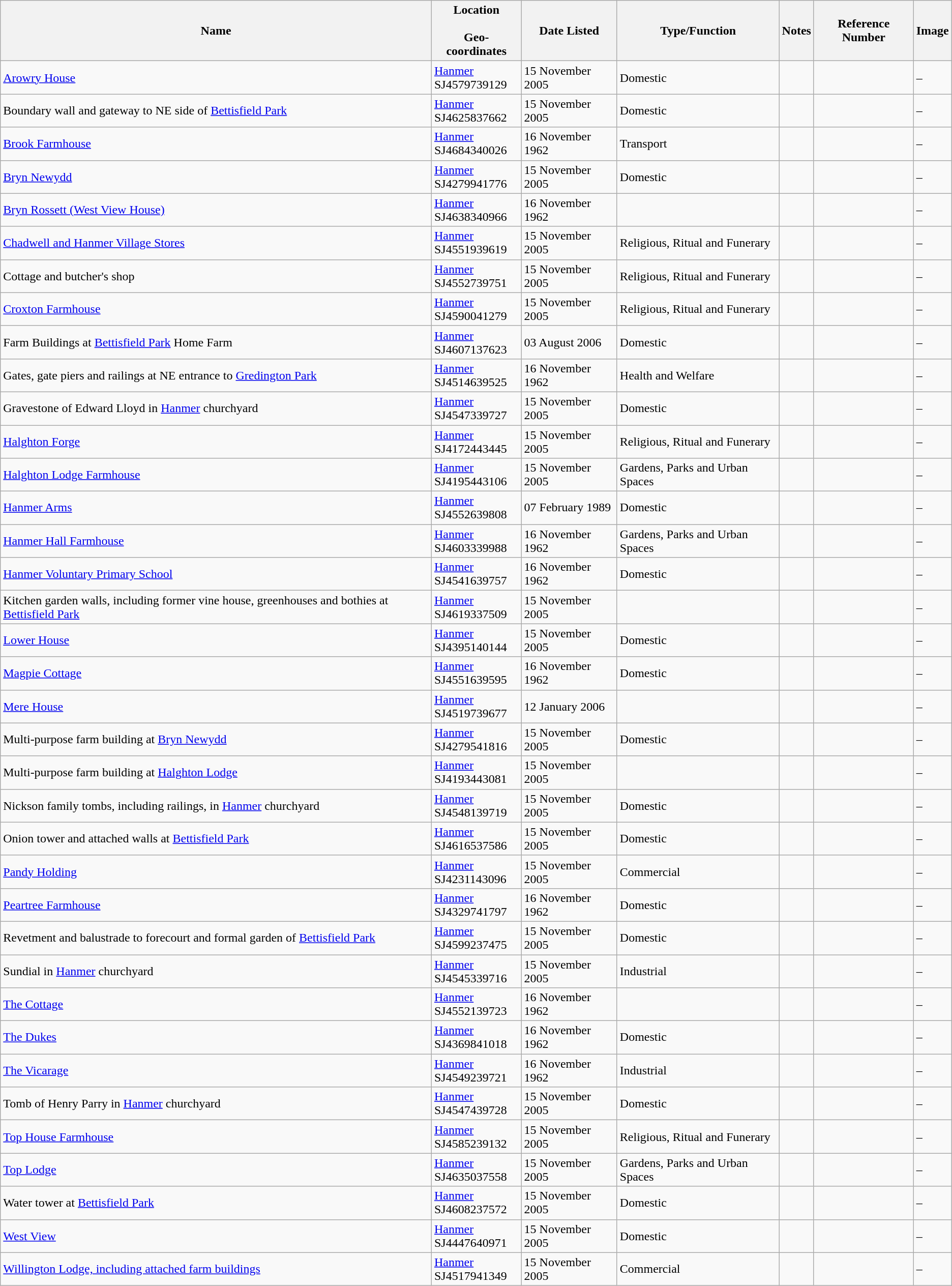<table class="wikitable sortable">
<tr>
<th>Name</th>
<th>Location<br><br>Geo-coordinates</th>
<th>Date Listed</th>
<th>Type/Function</th>
<th>Notes</th>
<th>Reference Number</th>
<th>Image</th>
</tr>
<tr>
<td><a href='#'>Arowry House</a></td>
<td><a href='#'>Hanmer</a><br>SJ4579739129<br></td>
<td>15 November 2005</td>
<td>Domestic</td>
<td></td>
<td></td>
<td>–</td>
</tr>
<tr>
<td>Boundary wall and gateway to NE side of <a href='#'>Bettisfield Park</a></td>
<td><a href='#'>Hanmer</a><br>SJ4625837662<br></td>
<td>15 November 2005</td>
<td>Domestic</td>
<td></td>
<td></td>
<td>–</td>
</tr>
<tr>
<td><a href='#'>Brook Farmhouse</a></td>
<td><a href='#'>Hanmer</a><br>SJ4684340026<br></td>
<td>16 November 1962</td>
<td>Transport</td>
<td></td>
<td></td>
<td>–</td>
</tr>
<tr>
<td><a href='#'>Bryn Newydd</a></td>
<td><a href='#'>Hanmer</a><br>SJ4279941776<br></td>
<td>15 November 2005</td>
<td>Domestic</td>
<td></td>
<td></td>
<td>–</td>
</tr>
<tr>
<td><a href='#'>Bryn Rossett (West View House)</a></td>
<td><a href='#'>Hanmer</a><br>SJ4638340966<br></td>
<td>16 November 1962</td>
<td></td>
<td></td>
<td></td>
<td>–</td>
</tr>
<tr>
<td><a href='#'>Chadwell and Hanmer Village Stores</a></td>
<td><a href='#'>Hanmer</a><br>SJ4551939619<br></td>
<td>15 November 2005</td>
<td>Religious, Ritual and Funerary</td>
<td></td>
<td></td>
<td>–</td>
</tr>
<tr>
<td>Cottage and butcher's shop</td>
<td><a href='#'>Hanmer</a><br>SJ4552739751<br></td>
<td>15 November 2005</td>
<td>Religious, Ritual and Funerary</td>
<td></td>
<td></td>
<td>–</td>
</tr>
<tr>
<td><a href='#'>Croxton Farmhouse</a></td>
<td><a href='#'>Hanmer</a><br>SJ4590041279<br></td>
<td>15 November 2005</td>
<td>Religious, Ritual and Funerary</td>
<td></td>
<td></td>
<td>–</td>
</tr>
<tr>
<td>Farm Buildings at <a href='#'>Bettisfield Park</a> Home Farm</td>
<td><a href='#'>Hanmer</a><br>SJ4607137623<br></td>
<td>03 August 2006</td>
<td>Domestic</td>
<td></td>
<td></td>
<td>–</td>
</tr>
<tr>
<td>Gates, gate piers and railings at NE entrance to <a href='#'>Gredington Park</a></td>
<td><a href='#'>Hanmer</a><br>SJ4514639525<br></td>
<td>16 November 1962</td>
<td>Health and Welfare</td>
<td></td>
<td></td>
<td>–</td>
</tr>
<tr>
<td>Gravestone of Edward Lloyd in <a href='#'>Hanmer</a> churchyard</td>
<td><a href='#'>Hanmer</a><br>SJ4547339727<br></td>
<td>15 November 2005</td>
<td>Domestic</td>
<td></td>
<td></td>
<td>–</td>
</tr>
<tr>
<td><a href='#'>Halghton Forge</a></td>
<td><a href='#'>Hanmer</a><br>SJ4172443445<br></td>
<td>15 November 2005</td>
<td>Religious, Ritual and Funerary</td>
<td></td>
<td></td>
<td>–</td>
</tr>
<tr>
<td><a href='#'>Halghton Lodge Farmhouse</a></td>
<td><a href='#'>Hanmer</a><br>SJ4195443106<br></td>
<td>15 November 2005</td>
<td>Gardens, Parks and Urban Spaces</td>
<td></td>
<td></td>
<td>–</td>
</tr>
<tr>
<td><a href='#'>Hanmer Arms</a></td>
<td><a href='#'>Hanmer</a><br>SJ4552639808<br></td>
<td>07 February 1989</td>
<td>Domestic</td>
<td></td>
<td></td>
<td>–</td>
</tr>
<tr>
<td><a href='#'>Hanmer Hall Farmhouse</a></td>
<td><a href='#'>Hanmer</a><br>SJ4603339988<br></td>
<td>16 November 1962</td>
<td>Gardens, Parks and Urban Spaces</td>
<td></td>
<td></td>
<td>–</td>
</tr>
<tr>
<td><a href='#'>Hanmer Voluntary Primary School</a></td>
<td><a href='#'>Hanmer</a><br>SJ4541639757<br></td>
<td>16 November 1962</td>
<td>Domestic</td>
<td></td>
<td></td>
<td>–</td>
</tr>
<tr>
<td>Kitchen garden walls, including former vine house, greenhouses and bothies at <a href='#'>Bettisfield Park</a></td>
<td><a href='#'>Hanmer</a><br>SJ4619337509<br></td>
<td>15 November 2005</td>
<td></td>
<td></td>
<td></td>
<td>–</td>
</tr>
<tr>
<td><a href='#'>Lower House</a></td>
<td><a href='#'>Hanmer</a><br>SJ4395140144<br></td>
<td>15 November 2005</td>
<td>Domestic</td>
<td></td>
<td></td>
<td>–</td>
</tr>
<tr>
<td><a href='#'>Magpie Cottage</a></td>
<td><a href='#'>Hanmer</a><br>SJ4551639595<br></td>
<td>16 November 1962</td>
<td>Domestic</td>
<td></td>
<td></td>
<td>–</td>
</tr>
<tr>
<td><a href='#'>Mere House   </a></td>
<td><a href='#'>Hanmer</a><br>SJ4519739677<br></td>
<td>12 January 2006</td>
<td></td>
<td></td>
<td></td>
<td>–</td>
</tr>
<tr>
<td>Multi-purpose farm building at <a href='#'>Bryn Newydd</a></td>
<td><a href='#'>Hanmer</a><br>SJ4279541816<br></td>
<td>15 November 2005</td>
<td>Domestic</td>
<td></td>
<td></td>
<td>–</td>
</tr>
<tr>
<td>Multi-purpose farm building at <a href='#'>Halghton Lodge</a></td>
<td><a href='#'>Hanmer</a><br>SJ4193443081<br></td>
<td>15 November 2005</td>
<td></td>
<td></td>
<td></td>
<td>–</td>
</tr>
<tr>
<td>Nickson family tombs, including railings, in <a href='#'>Hanmer</a> churchyard</td>
<td><a href='#'>Hanmer</a><br>SJ4548139719<br></td>
<td>15 November 2005</td>
<td>Domestic</td>
<td></td>
<td></td>
<td>–</td>
</tr>
<tr>
<td>Onion tower and attached walls at <a href='#'>Bettisfield Park</a></td>
<td><a href='#'>Hanmer</a><br>SJ4616537586<br></td>
<td>15 November 2005</td>
<td>Domestic</td>
<td></td>
<td></td>
<td>–</td>
</tr>
<tr>
<td><a href='#'>Pandy Holding</a></td>
<td><a href='#'>Hanmer</a><br>SJ4231143096<br></td>
<td>15 November 2005</td>
<td>Commercial</td>
<td></td>
<td></td>
<td>–</td>
</tr>
<tr>
<td><a href='#'>Peartree Farmhouse</a></td>
<td><a href='#'>Hanmer</a><br>SJ4329741797<br></td>
<td>16 November 1962</td>
<td>Domestic</td>
<td></td>
<td></td>
<td>–</td>
</tr>
<tr>
<td>Revetment and balustrade to forecourt and formal garden of <a href='#'>Bettisfield Park</a></td>
<td><a href='#'>Hanmer</a><br>SJ4599237475<br></td>
<td>15 November 2005</td>
<td>Domestic</td>
<td></td>
<td></td>
<td>–</td>
</tr>
<tr>
<td>Sundial in <a href='#'>Hanmer</a> churchyard</td>
<td><a href='#'>Hanmer</a><br>SJ4545339716<br></td>
<td>15 November 2005</td>
<td>Industrial</td>
<td></td>
<td></td>
<td>–</td>
</tr>
<tr>
<td><a href='#'>The Cottage</a></td>
<td><a href='#'>Hanmer</a><br>SJ4552139723<br></td>
<td>16 November 1962</td>
<td></td>
<td></td>
<td></td>
<td>–</td>
</tr>
<tr>
<td><a href='#'>The Dukes</a></td>
<td><a href='#'>Hanmer</a><br>SJ4369841018<br></td>
<td>16 November 1962</td>
<td>Domestic</td>
<td></td>
<td></td>
<td>–</td>
</tr>
<tr>
<td><a href='#'>The Vicarage</a></td>
<td><a href='#'>Hanmer</a><br>SJ4549239721<br></td>
<td>16 November 1962</td>
<td>Industrial</td>
<td></td>
<td></td>
<td>–</td>
</tr>
<tr>
<td>Tomb of Henry Parry in <a href='#'>Hanmer</a> churchyard</td>
<td><a href='#'>Hanmer</a><br>SJ4547439728<br></td>
<td>15 November 2005</td>
<td>Domestic</td>
<td></td>
<td></td>
<td>–</td>
</tr>
<tr>
<td><a href='#'>Top House Farmhouse</a></td>
<td><a href='#'>Hanmer</a><br>SJ4585239132<br></td>
<td>15 November 2005</td>
<td>Religious, Ritual and Funerary</td>
<td></td>
<td></td>
<td>–</td>
</tr>
<tr>
<td><a href='#'>Top Lodge</a></td>
<td><a href='#'>Hanmer</a><br>SJ4635037558<br></td>
<td>15 November 2005</td>
<td>Gardens, Parks and Urban Spaces</td>
<td></td>
<td></td>
<td>–</td>
</tr>
<tr>
<td>Water tower at <a href='#'>Bettisfield Park</a></td>
<td><a href='#'>Hanmer</a><br>SJ4608237572<br></td>
<td>15 November 2005</td>
<td>Domestic</td>
<td></td>
<td></td>
<td>–</td>
</tr>
<tr>
<td><a href='#'>West View</a></td>
<td><a href='#'>Hanmer</a><br>SJ4447640971<br></td>
<td>15 November 2005</td>
<td>Domestic</td>
<td></td>
<td></td>
<td>–</td>
</tr>
<tr>
<td><a href='#'>Willington Lodge, including attached farm buildings</a></td>
<td><a href='#'>Hanmer</a><br>SJ4517941349<br></td>
<td>15 November 2005</td>
<td>Commercial</td>
<td></td>
<td></td>
<td>–</td>
</tr>
</table>
